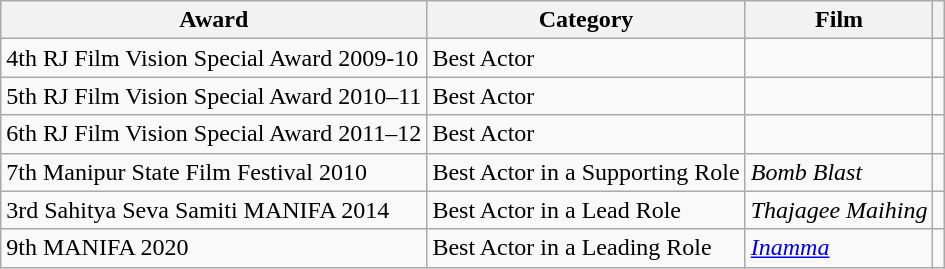<table class="wikitable sortable">
<tr>
<th>Award</th>
<th>Category</th>
<th>Film</th>
<th></th>
</tr>
<tr>
<td>4th RJ Film Vision Special Award 2009-10</td>
<td>Best Actor</td>
<td></td>
<td></td>
</tr>
<tr>
<td>5th RJ Film Vision Special Award 2010–11</td>
<td>Best Actor</td>
<td></td>
<td></td>
</tr>
<tr>
<td>6th RJ Film Vision Special Award 2011–12</td>
<td>Best Actor</td>
<td></td>
<td></td>
</tr>
<tr>
<td>7th Manipur State Film Festival 2010</td>
<td>Best Actor in a Supporting Role</td>
<td><em>Bomb Blast</em></td>
<td></td>
</tr>
<tr>
<td>3rd Sahitya Seva Samiti MANIFA 2014</td>
<td>Best Actor in a Lead Role</td>
<td><em>Thajagee Maihing</em></td>
<td></td>
</tr>
<tr>
<td>9th MANIFA 2020</td>
<td>Best Actor in a Leading Role</td>
<td><em><a href='#'>Inamma</a></em></td>
<td></td>
</tr>
</table>
